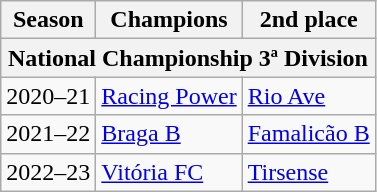<table class="wikitable">
<tr>
<th>Season</th>
<th>Champions</th>
<th>2nd place</th>
</tr>
<tr>
<th colspan=3>National Championship 3ª Division</th>
</tr>
<tr>
<td>2020–21</td>
<td><a href='#'>Racing Power</a></td>
<td><a href='#'>Rio Ave</a></td>
</tr>
<tr>
<td>2021–22</td>
<td><a href='#'>Braga B</a></td>
<td><a href='#'>Famalicão B</a></td>
</tr>
<tr>
<td>2022–23</td>
<td><a href='#'>Vitória FC</a></td>
<td><a href='#'>Tirsense</a></td>
</tr>
</table>
